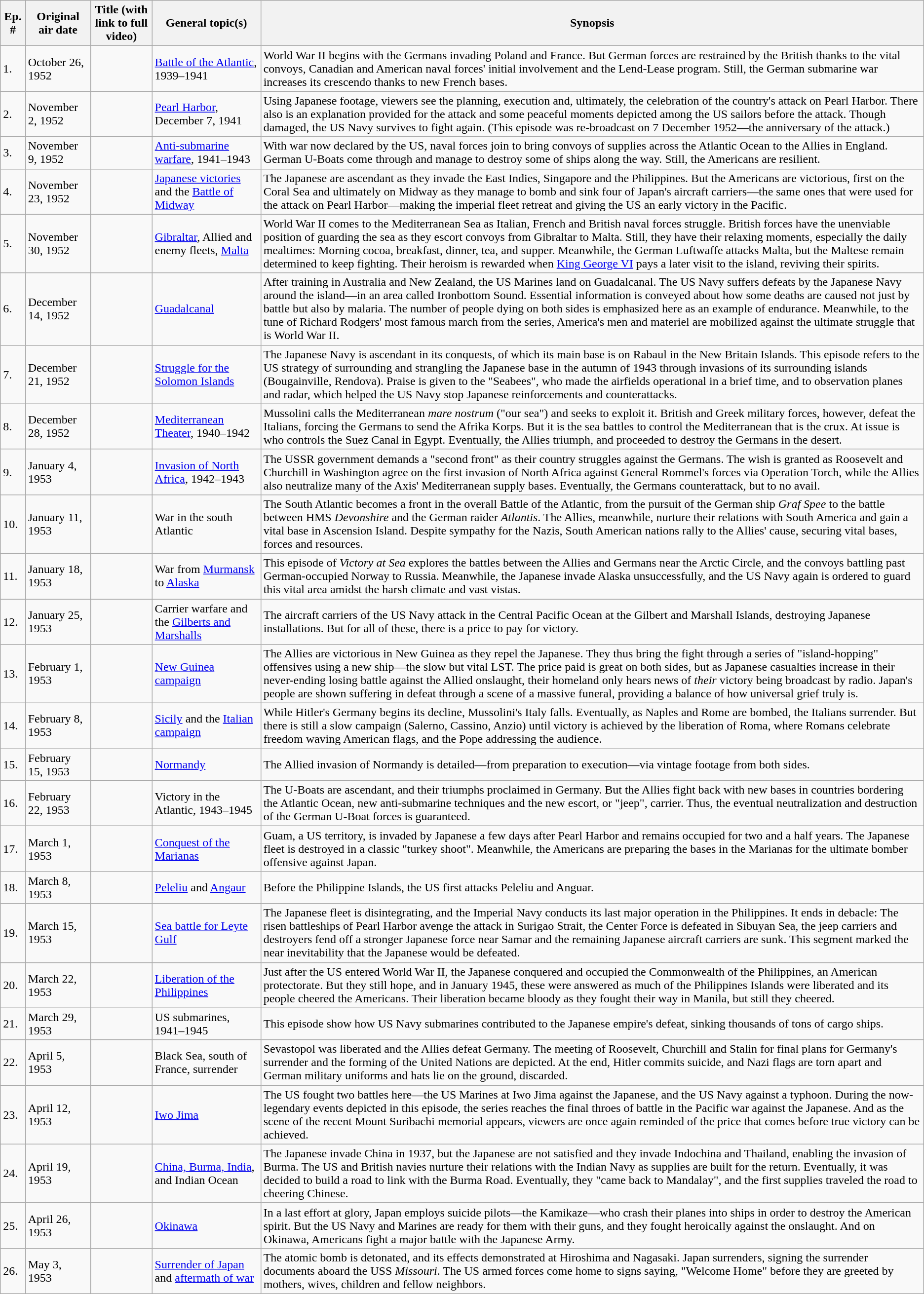<table class="wikitable">
<tr>
<th><span>Ep. #</span></th>
<th>Original air date</th>
<th>Title (with link to full video)</th>
<th>General topic(s)</th>
<th>Synopsis</th>
</tr>
<tr>
<td>1.</td>
<td>October 26, 1952</td>
<td></td>
<td><a href='#'>Battle of the Atlantic</a>, 1939–1941</td>
<td>World War II begins with the Germans invading Poland and France.  But German forces are restrained by the British thanks to the vital convoys, Canadian and American naval forces' initial involvement and the Lend-Lease program. Still, the German submarine war increases its crescendo thanks to new French bases.</td>
</tr>
<tr>
<td>2.</td>
<td>November 2, 1952</td>
<td></td>
<td><a href='#'>Pearl Harbor</a>, December 7, 1941</td>
<td>Using Japanese footage, viewers see the planning, execution and, ultimately, the celebration of the country's attack on Pearl Harbor. There also is an explanation provided for the attack and some peaceful moments depicted among the US sailors before the attack.  Though damaged, the US Navy survives to fight again. (This episode was re-broadcast on 7 December 1952—the anniversary of the attack.)</td>
</tr>
<tr>
<td>3.</td>
<td>November 9, 1952</td>
<td></td>
<td><a href='#'>Anti-submarine warfare</a>, 1941–1943</td>
<td>With war now declared by the US, naval forces join to bring convoys of supplies across the Atlantic Ocean to the Allies in England. German U-Boats come through and manage to destroy some of ships along the way. Still, the Americans are resilient.</td>
</tr>
<tr>
<td>4.</td>
<td>November 23, 1952</td>
<td></td>
<td><a href='#'>Japanese victories</a> and the <a href='#'>Battle of Midway</a></td>
<td>The Japanese are ascendant as they invade the East Indies, Singapore and the Philippines.  But the Americans are victorious, first on the Coral Sea and ultimately on Midway as they manage to bomb and sink four of Japan's aircraft carriers—the same ones that were used for the attack on Pearl Harbor—making the imperial fleet retreat and giving the US an early victory in the Pacific.</td>
</tr>
<tr>
<td>5.</td>
<td>November 30, 1952</td>
<td></td>
<td><a href='#'>Gibraltar</a>, Allied and enemy fleets, <a href='#'>Malta</a></td>
<td>World War II comes to the Mediterranean Sea as Italian, French and British naval forces struggle.  British forces have the unenviable position of guarding the sea as they escort convoys from Gibraltar to Malta.  Still, they have their relaxing moments, especially the daily mealtimes: Morning cocoa, breakfast, dinner, tea, and supper.  Meanwhile, the German Luftwaffe attacks Malta, but the Maltese remain determined to keep fighting.  Their heroism is rewarded when <a href='#'>King George VI</a> pays a later visit to the island, reviving their spirits.</td>
</tr>
<tr>
<td>6.</td>
<td>December 14, 1952</td>
<td></td>
<td><a href='#'>Guadalcanal</a></td>
<td>After training in Australia and New Zealand, the US Marines land on Guadalcanal. The US Navy suffers defeats by the Japanese Navy around the island—in an area called Ironbottom Sound. Essential information is conveyed about how some deaths are caused not just by battle but also by malaria. The number of people dying on both sides is emphasized here as an example of endurance.  Meanwhile, to the tune of Richard Rodgers' most famous march from the series, America's men and materiel are mobilized against the ultimate struggle that is World War II.</td>
</tr>
<tr>
<td>7.</td>
<td>December 21, 1952</td>
<td></td>
<td><a href='#'>Struggle for the Solomon Islands</a></td>
<td>The Japanese Navy is ascendant in its conquests, of which its main base is on Rabaul in the New Britain Islands.  This episode refers to the US strategy of surrounding and strangling the Japanese base in the autumn of 1943 through invasions of its surrounding islands (Bougainville, Rendova).  Praise is given to the "Seabees", who made the airfields operational in a brief time, and to observation planes and radar, which helped the US Navy stop Japanese reinforcements and counterattacks.</td>
</tr>
<tr>
<td>8.</td>
<td>December 28, 1952</td>
<td></td>
<td><a href='#'>Mediterranean Theater</a>, 1940–1942</td>
<td>Mussolini calls the Mediterranean <em>mare nostrum</em> ("our sea") and seeks to exploit it.  British and Greek military forces, however, defeat the Italians, forcing the Germans to send the Afrika Korps.  But it is the sea battles to control the Mediterranean that is the crux. At issue is who controls the Suez Canal in Egypt.  Eventually, the Allies triumph, and proceeded to destroy the Germans in the desert.</td>
</tr>
<tr>
<td>9.</td>
<td>January 4, 1953</td>
<td></td>
<td><a href='#'>Invasion of North Africa</a>, 1942–1943</td>
<td>The USSR government demands a "second front" as their country struggles against the Germans.  The wish is granted as Roosevelt and Churchill in Washington agree on the first invasion of North Africa against General Rommel's forces via Operation Torch, while the Allies also neutralize many of the Axis' Mediterranean supply bases.  Eventually, the Germans counterattack, but to no avail.</td>
</tr>
<tr>
<td>10.</td>
<td>January 11, 1953</td>
<td></td>
<td>War in the south Atlantic</td>
<td>The South Atlantic becomes a front in the overall Battle of the Atlantic, from the pursuit of the German ship <em>Graf Spee</em> to the battle between HMS <em>Devonshire</em> and the German raider <em>Atlantis</em>.  The Allies, meanwhile, nurture their relations with South America and gain a vital base in Ascension Island.  Despite sympathy for the Nazis, South American nations rally to the Allies' cause, securing vital bases, forces and resources.</td>
</tr>
<tr>
<td>11.</td>
<td>January 18, 1953</td>
<td></td>
<td>War from <a href='#'>Murmansk</a> to <a href='#'>Alaska</a></td>
<td>This episode of <em>Victory at Sea</em> explores the battles between the Allies and Germans near the Arctic Circle, and the convoys battling past German-occupied Norway to Russia.  Meanwhile, the Japanese invade Alaska unsuccessfully, and the US Navy again is ordered to guard this vital area amidst the harsh climate and vast vistas.</td>
</tr>
<tr>
<td>12.</td>
<td>January 25, 1953</td>
<td></td>
<td>Carrier warfare and the <a href='#'>Gilberts and Marshalls</a></td>
<td>The aircraft carriers of the US Navy attack in the Central Pacific Ocean at the Gilbert and Marshall Islands, destroying Japanese installations.  But for all of these, there is a price to pay for victory.</td>
</tr>
<tr>
<td>13.</td>
<td>February 1, 1953</td>
<td></td>
<td><a href='#'>New Guinea campaign</a></td>
<td>The Allies are victorious in New Guinea as they repel the Japanese.  They thus bring the fight through a series of "island-hopping" offensives using a new ship—the slow but vital LST.  The price paid is great on both sides, but as Japanese casualties increase in their never-ending losing battle against the Allied onslaught, their homeland only hears news of <em>their</em> victory being broadcast by radio.  Japan's people are shown suffering in defeat through a scene of a massive funeral, providing a balance of how universal grief truly is.</td>
</tr>
<tr>
<td>14.</td>
<td>February 8, 1953</td>
<td></td>
<td><a href='#'>Sicily</a> and the <a href='#'>Italian campaign</a></td>
<td>While Hitler's Germany begins its decline, Mussolini's Italy falls. Eventually, as Naples and Rome are bombed, the Italians surrender. But there is still a slow campaign (Salerno, Cassino, Anzio) until victory is achieved by the liberation of Roma, where Romans celebrate freedom waving American flags, and the Pope addressing the audience.</td>
</tr>
<tr>
<td>15.</td>
<td>February 15, 1953</td>
<td></td>
<td><a href='#'>Normandy</a></td>
<td>The Allied invasion of Normandy is detailed—from preparation to execution—via vintage footage from both sides.</td>
</tr>
<tr>
<td>16.</td>
<td>February 22, 1953</td>
<td></td>
<td>Victory in the Atlantic, 1943–1945</td>
<td>The U-Boats are ascendant, and their triumphs proclaimed in Germany. But the Allies fight back with new bases in countries bordering the Atlantic Ocean, new anti-submarine techniques and the new escort, or "jeep", carrier.  Thus, the eventual neutralization and destruction of the German U-Boat forces is guaranteed.</td>
</tr>
<tr>
<td>17.</td>
<td>March 1, 1953</td>
<td></td>
<td><a href='#'>Conquest of the Marianas</a></td>
<td>Guam, a US territory, is invaded by Japanese a few days after Pearl Harbor and remains occupied for two and a half years. The Japanese fleet is destroyed in a classic "turkey shoot".  Meanwhile, the Americans are preparing the bases in the Marianas for the ultimate bomber offensive against Japan.</td>
</tr>
<tr>
<td>18.</td>
<td>March 8, 1953</td>
<td></td>
<td><a href='#'>Peleliu</a> and <a href='#'>Angaur</a></td>
<td>Before the Philippine Islands, the US first attacks Peleliu and Anguar.</td>
</tr>
<tr>
<td>19.</td>
<td>March 15, 1953</td>
<td></td>
<td><a href='#'>Sea battle for Leyte Gulf</a></td>
<td>The Japanese fleet is disintegrating, and the Imperial Navy conducts its last major operation in the Philippines.  It ends in debacle: The risen battleships of Pearl Harbor avenge the attack in Surigao Strait, the Center Force is defeated in Sibuyan Sea, the jeep carriers and destroyers fend off a stronger Japanese force near Samar and the remaining Japanese aircraft carriers are sunk. This segment marked the near inevitability that the Japanese would be defeated.</td>
</tr>
<tr>
<td>20.</td>
<td>March 22, 1953</td>
<td></td>
<td><a href='#'>Liberation of the Philippines</a></td>
<td>Just after the US entered World War II, the Japanese conquered and occupied the Commonwealth of the Philippines, an American protectorate.  But they still hope, and in January 1945, these were answered as much of the Philippines Islands were liberated and its people cheered the Americans.  Their liberation became bloody as they fought their way in Manila, but still they cheered.</td>
</tr>
<tr>
<td>21.</td>
<td>March 29, 1953</td>
<td></td>
<td>US submarines, 1941–1945</td>
<td>This episode show how US Navy submarines contributed to the Japanese empire's defeat, sinking thousands of tons of cargo ships.</td>
</tr>
<tr>
<td>22.</td>
<td>April 5, 1953</td>
<td></td>
<td>Black Sea, south of France, surrender</td>
<td>Sevastopol was liberated and the Allies defeat Germany. The meeting of Roosevelt, Churchill and Stalin for final plans for Germany's surrender and the forming of the United Nations are depicted. At the end, Hitler commits suicide, and Nazi flags are torn apart and German military uniforms and hats lie on the ground, discarded.</td>
</tr>
<tr>
<td>23.</td>
<td>April 12, 1953</td>
<td></td>
<td><a href='#'>Iwo Jima</a></td>
<td>The US fought two battles here—the US Marines at Iwo Jima against the Japanese, and the US Navy against a typhoon. During the now-legendary events depicted in this episode, the series reaches the final throes of battle in the Pacific war against the Japanese. And as the scene of the recent Mount Suribachi memorial appears, viewers are once again reminded of the price that comes before true victory can be achieved.</td>
</tr>
<tr>
<td>24.</td>
<td>April 19, 1953</td>
<td></td>
<td><a href='#'>China, Burma, India</a>, and Indian Ocean</td>
<td>The Japanese invade China in 1937, but the Japanese are not satisfied and they invade Indochina and Thailand, enabling the invasion of Burma.  The US and British navies nurture their relations with the Indian Navy as supplies are built for the return.  Eventually, it was decided to build a road to link with the Burma Road.  Eventually, they "came back to Mandalay", and the first supplies traveled the road to cheering Chinese.</td>
</tr>
<tr>
<td>25.</td>
<td>April 26, 1953</td>
<td></td>
<td><a href='#'>Okinawa</a></td>
<td>In a last effort at glory, Japan employs suicide pilots—the Kamikaze—who crash their planes into ships in order to destroy the American spirit. But the US Navy and Marines are ready for them with their guns, and they fought heroically against the onslaught. And on Okinawa, Americans fight a major battle with the Japanese Army.</td>
</tr>
<tr>
<td>26.</td>
<td>May 3, 1953</td>
<td></td>
<td><a href='#'>Surrender of Japan</a> and <a href='#'>aftermath of war</a></td>
<td>The atomic bomb is detonated, and its effects demonstrated at Hiroshima and Nagasaki. Japan surrenders, signing the surrender documents aboard the USS <em>Missouri</em>. The US armed forces come home to signs saying, "Welcome Home" before they are greeted by mothers, wives, children and fellow neighbors.</td>
</tr>
</table>
